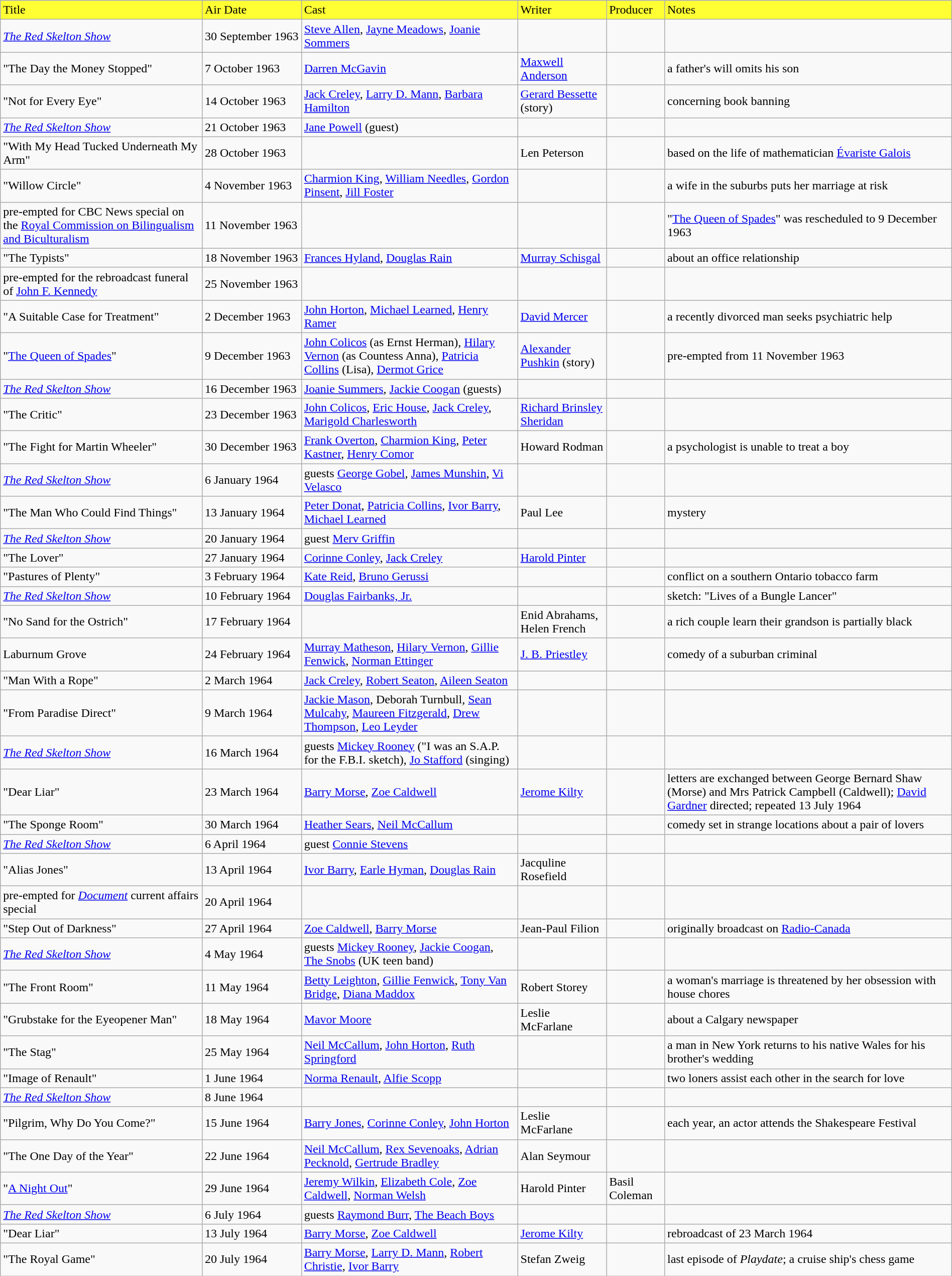<table class="wikitable" style="width:100%; margin:auto;">
<tr>
<td style="background-color: #FFFF33;">Title</td>
<td style="background-color: #FFFF33;">Air Date</td>
<td style="background-color: #FFFF33;">Cast</td>
<td style="background-color: #FFFF33;">Writer</td>
<td style="background-color: #FFFF33;">Producer</td>
<td style="background-color: #FFFF33;">Notes</td>
</tr>
<tr>
<td><em><a href='#'>The Red Skelton Show</a></em></td>
<td>30 September 1963</td>
<td><a href='#'>Steve Allen</a>, <a href='#'>Jayne Meadows</a>, <a href='#'>Joanie Sommers</a></td>
<td></td>
<td></td>
<td></td>
</tr>
<tr>
<td>"The Day the Money Stopped"</td>
<td>7 October 1963</td>
<td><a href='#'>Darren McGavin</a></td>
<td><a href='#'>Maxwell Anderson</a></td>
<td></td>
<td>a father's will omits his son</td>
</tr>
<tr>
<td>"Not for Every Eye"</td>
<td>14 October 1963</td>
<td><a href='#'>Jack Creley</a>, <a href='#'>Larry D. Mann</a>, <a href='#'>Barbara Hamilton</a></td>
<td><a href='#'>Gerard Bessette</a> (story)</td>
<td></td>
<td>concerning book banning</td>
</tr>
<tr>
<td><em><a href='#'>The Red Skelton Show</a></em></td>
<td>21 October 1963</td>
<td><a href='#'>Jane Powell</a> (guest)</td>
<td></td>
<td></td>
<td></td>
</tr>
<tr>
<td>"With My Head Tucked Underneath My Arm"</td>
<td>28 October 1963</td>
<td></td>
<td>Len Peterson</td>
<td></td>
<td>based on the life of mathematician <a href='#'>Évariste Galois</a></td>
</tr>
<tr>
<td>"Willow Circle"</td>
<td>4 November 1963</td>
<td><a href='#'>Charmion King</a>, <a href='#'>William Needles</a>, <a href='#'>Gordon Pinsent</a>, <a href='#'>Jill Foster</a></td>
<td></td>
<td></td>
<td>a wife in the suburbs puts her marriage at risk</td>
</tr>
<tr>
<td>pre-empted for CBC News special on the <a href='#'>Royal Commission on Bilingualism and Biculturalism</a></td>
<td>11 November 1963</td>
<td></td>
<td></td>
<td></td>
<td>"<a href='#'>The Queen of Spades</a>" was rescheduled to 9 December 1963</td>
</tr>
<tr>
<td>"The Typists"</td>
<td>18 November 1963</td>
<td><a href='#'>Frances Hyland</a>, <a href='#'>Douglas Rain</a></td>
<td><a href='#'>Murray Schisgal</a></td>
<td></td>
<td>about an office relationship</td>
</tr>
<tr>
<td>pre-empted for the rebroadcast funeral of <a href='#'>John F. Kennedy</a></td>
<td>25 November 1963</td>
<td></td>
<td></td>
<td></td>
<td></td>
</tr>
<tr>
<td>"A Suitable Case for Treatment"</td>
<td>2 December 1963</td>
<td><a href='#'>John Horton</a>, <a href='#'>Michael Learned</a>, <a href='#'>Henry Ramer</a></td>
<td><a href='#'>David Mercer</a></td>
<td></td>
<td>a recently divorced man seeks psychiatric help</td>
</tr>
<tr>
<td>"<a href='#'>The Queen of Spades</a>"</td>
<td>9 December 1963</td>
<td><a href='#'>John Colicos</a> (as Ernst Herman), <a href='#'>Hilary Vernon</a> (as Countess Anna), <a href='#'>Patricia Collins</a> (Lisa), <a href='#'>Dermot Grice</a></td>
<td><a href='#'>Alexander Pushkin</a> (story)</td>
<td></td>
<td>pre-empted from 11 November 1963</td>
</tr>
<tr>
<td><em><a href='#'>The Red Skelton Show</a></em></td>
<td>16 December 1963</td>
<td><a href='#'>Joanie Summers</a>, <a href='#'>Jackie Coogan</a> (guests)</td>
<td></td>
<td></td>
<td></td>
</tr>
<tr>
<td>"The Critic"</td>
<td>23 December 1963</td>
<td><a href='#'>John Colicos</a>, <a href='#'>Eric House</a>, <a href='#'>Jack Creley</a>, <a href='#'>Marigold Charlesworth</a></td>
<td><a href='#'>Richard Brinsley Sheridan</a></td>
<td></td>
<td></td>
</tr>
<tr>
<td>"The Fight for Martin Wheeler"</td>
<td>30 December 1963</td>
<td><a href='#'>Frank Overton</a>, <a href='#'>Charmion King</a>, <a href='#'>Peter Kastner</a>, <a href='#'>Henry Comor</a></td>
<td>Howard Rodman</td>
<td></td>
<td>a psychologist is unable to treat a boy</td>
</tr>
<tr>
<td><em><a href='#'>The Red Skelton Show</a></em></td>
<td>6 January 1964</td>
<td>guests <a href='#'>George Gobel</a>, <a href='#'>James Munshin</a>, <a href='#'>Vi Velasco</a></td>
<td></td>
<td></td>
<td></td>
</tr>
<tr>
<td>"The Man Who Could Find Things"</td>
<td>13 January 1964</td>
<td><a href='#'>Peter Donat</a>, <a href='#'>Patricia Collins</a>, <a href='#'>Ivor Barry</a>, <a href='#'>Michael Learned</a></td>
<td>Paul Lee</td>
<td></td>
<td>mystery</td>
</tr>
<tr>
<td><em><a href='#'>The Red Skelton Show</a></em></td>
<td>20 January 1964</td>
<td>guest <a href='#'>Merv Griffin</a></td>
<td></td>
<td></td>
<td></td>
</tr>
<tr>
<td>"The Lover"</td>
<td>27 January 1964</td>
<td><a href='#'>Corinne Conley</a>, <a href='#'>Jack Creley</a></td>
<td><a href='#'>Harold Pinter</a></td>
<td></td>
<td></td>
</tr>
<tr>
<td>"Pastures of Plenty"</td>
<td>3 February 1964</td>
<td><a href='#'>Kate Reid</a>, <a href='#'>Bruno Gerussi</a></td>
<td></td>
<td></td>
<td>conflict on a southern Ontario tobacco farm</td>
</tr>
<tr>
<td><em><a href='#'>The Red Skelton Show</a></em></td>
<td>10 February 1964</td>
<td><a href='#'>Douglas Fairbanks, Jr.</a></td>
<td></td>
<td></td>
<td>sketch: "Lives of a Bungle Lancer"</td>
</tr>
<tr>
<td>"No Sand for the Ostrich"</td>
<td>17 February 1964</td>
<td></td>
<td>Enid Abrahams, Helen French</td>
<td></td>
<td>a rich couple learn their grandson is partially black</td>
</tr>
<tr>
<td>Laburnum Grove</td>
<td>24 February 1964</td>
<td><a href='#'>Murray Matheson</a>, <a href='#'>Hilary Vernon</a>, <a href='#'>Gillie Fenwick</a>, <a href='#'>Norman Ettinger</a></td>
<td><a href='#'>J. B. Priestley</a></td>
<td></td>
<td>comedy of a suburban criminal</td>
</tr>
<tr>
<td>"Man With a Rope"</td>
<td>2 March 1964</td>
<td><a href='#'>Jack Creley</a>, <a href='#'>Robert Seaton</a>, <a href='#'>Aileen Seaton</a></td>
<td></td>
<td></td>
<td></td>
</tr>
<tr>
<td>"From Paradise Direct"</td>
<td>9 March 1964</td>
<td><a href='#'>Jackie Mason</a>, Deborah Turnbull, <a href='#'>Sean Mulcahy</a>, <a href='#'>Maureen Fitzgerald</a>, <a href='#'>Drew Thompson</a>, <a href='#'>Leo Leyder</a></td>
<td></td>
<td></td>
<td></td>
</tr>
<tr>
<td><em><a href='#'>The Red Skelton Show</a></em></td>
<td>16 March 1964</td>
<td>guests <a href='#'>Mickey Rooney</a> ("I was an S.A.P. for the F.B.I. sketch), <a href='#'>Jo Stafford</a> (singing)</td>
<td></td>
<td></td>
<td></td>
</tr>
<tr>
<td>"Dear Liar"</td>
<td>23 March 1964</td>
<td><a href='#'>Barry Morse</a>, <a href='#'>Zoe Caldwell</a></td>
<td><a href='#'>Jerome Kilty</a></td>
<td></td>
<td>letters are exchanged between George Bernard Shaw (Morse) and Mrs Patrick Campbell (Caldwell); <a href='#'>David Gardner</a> directed; repeated 13 July 1964</td>
</tr>
<tr>
<td>"The Sponge Room"</td>
<td>30 March 1964</td>
<td><a href='#'>Heather Sears</a>, <a href='#'>Neil McCallum</a></td>
<td></td>
<td></td>
<td>comedy set in strange locations about a pair of lovers</td>
</tr>
<tr>
<td><em><a href='#'>The Red Skelton Show</a></em></td>
<td>6 April 1964</td>
<td>guest <a href='#'>Connie Stevens</a></td>
<td></td>
<td></td>
<td></td>
</tr>
<tr>
<td>"Alias Jones"</td>
<td>13 April 1964</td>
<td><a href='#'>Ivor Barry</a>, <a href='#'>Earle Hyman</a>, <a href='#'>Douglas Rain</a></td>
<td>Jacquline Rosefield</td>
<td></td>
<td></td>
</tr>
<tr>
<td>pre-empted for <em><a href='#'>Document</a></em> current affairs special</td>
<td>20 April 1964</td>
<td></td>
<td></td>
<td></td>
<td></td>
</tr>
<tr>
<td>"Step Out of Darkness"</td>
<td>27 April 1964</td>
<td><a href='#'>Zoe Caldwell</a>, <a href='#'>Barry Morse</a></td>
<td>Jean-Paul Filion</td>
<td></td>
<td>originally broadcast on <a href='#'>Radio-Canada</a></td>
</tr>
<tr>
<td><em><a href='#'>The Red Skelton Show</a></em></td>
<td>4 May 1964</td>
<td>guests <a href='#'>Mickey Rooney</a>, <a href='#'>Jackie Coogan</a>, <a href='#'>The Snobs</a> (UK teen band)</td>
<td></td>
<td></td>
<td></td>
</tr>
<tr>
<td>"The Front Room"</td>
<td>11 May 1964</td>
<td><a href='#'>Betty Leighton</a>, <a href='#'>Gillie Fenwick</a>, <a href='#'>Tony Van Bridge</a>, <a href='#'>Diana Maddox</a></td>
<td>Robert Storey</td>
<td></td>
<td>a woman's marriage is threatened by her obsession with house chores</td>
</tr>
<tr>
<td>"Grubstake for the Eyeopener Man"</td>
<td>18 May 1964</td>
<td><a href='#'>Mavor Moore</a></td>
<td>Leslie McFarlane</td>
<td></td>
<td>about a Calgary newspaper</td>
</tr>
<tr>
<td>"The Stag"</td>
<td>25 May 1964</td>
<td><a href='#'>Neil McCallum</a>, <a href='#'>John Horton</a>, <a href='#'>Ruth Springford</a></td>
<td></td>
<td></td>
<td>a man in New York returns to his native Wales for his brother's wedding</td>
</tr>
<tr>
<td>"Image of Renault"</td>
<td>1 June 1964</td>
<td><a href='#'>Norma Renault</a>, <a href='#'>Alfie Scopp</a></td>
<td></td>
<td></td>
<td>two loners assist each other in the search for love</td>
</tr>
<tr>
<td><em><a href='#'>The Red Skelton Show</a></em></td>
<td>8 June 1964</td>
<td></td>
<td></td>
<td></td>
<td></td>
</tr>
<tr>
<td>"Pilgrim, Why Do You Come?"</td>
<td>15 June 1964</td>
<td><a href='#'>Barry Jones</a>, <a href='#'>Corinne Conley</a>, <a href='#'>John Horton</a></td>
<td>Leslie McFarlane</td>
<td></td>
<td>each year, an actor attends the Shakespeare Festival</td>
</tr>
<tr>
<td>"The One Day of the Year"</td>
<td>22 June 1964</td>
<td><a href='#'>Neil McCallum</a>, <a href='#'>Rex Sevenoaks</a>, <a href='#'>Adrian Pecknold</a>, <a href='#'>Gertrude Bradley</a></td>
<td>Alan Seymour</td>
<td></td>
<td set in ></td>
</tr>
<tr>
<td>"<a href='#'>A Night Out</a>"</td>
<td>29 June 1964</td>
<td><a href='#'>Jeremy Wilkin</a>, <a href='#'>Elizabeth Cole</a>, <a href='#'>Zoe Caldwell</a>, <a href='#'>Norman Welsh</a></td>
<td>Harold Pinter</td>
<td>Basil Coleman</td>
<td></td>
</tr>
<tr>
<td><em><a href='#'>The Red Skelton Show</a></em></td>
<td>6 July 1964</td>
<td>guests <a href='#'>Raymond Burr</a>, <a href='#'>The Beach Boys</a></td>
<td></td>
<td></td>
<td></td>
</tr>
<tr>
<td>"Dear Liar"</td>
<td>13 July 1964</td>
<td><a href='#'>Barry Morse</a>, <a href='#'>Zoe Caldwell</a></td>
<td><a href='#'>Jerome Kilty</a></td>
<td></td>
<td>rebroadcast of 23 March 1964</td>
</tr>
<tr>
<td>"The Royal Game"</td>
<td>20 July 1964</td>
<td><a href='#'>Barry Morse</a>, <a href='#'>Larry D. Mann</a>, <a href='#'>Robert Christie</a>, <a href='#'>Ivor Barry</a></td>
<td>Stefan Zweig</td>
<td></td>
<td>last episode of <em>Playdate</em>; a cruise ship's chess game</td>
</tr>
</table>
